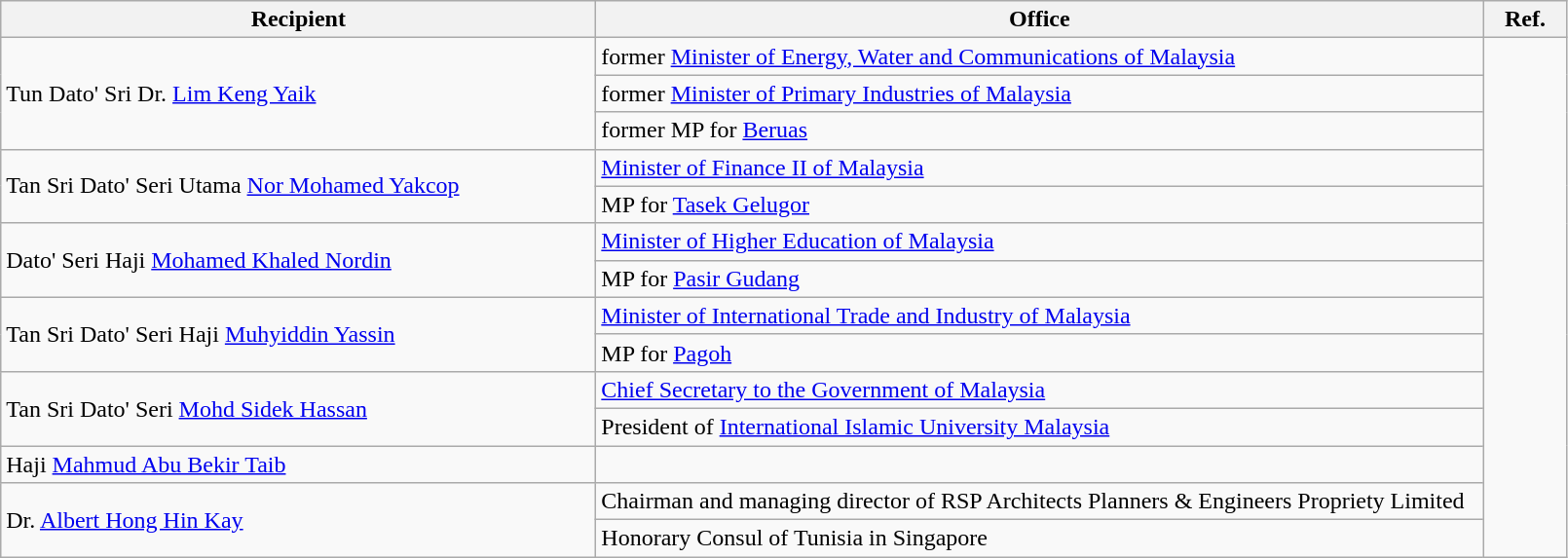<table class="wikitable">
<tr>
<th width=400>Recipient</th>
<th width=600>Office</th>
<th width=50>Ref.</th>
</tr>
<tr>
<td rowspan="3">Tun Dato' Sri Dr. <a href='#'>Lim Keng Yaik</a></td>
<td>former <a href='#'>Minister of Energy, Water and Communications of Malaysia</a></td>
<td rowspan="14" align=center></td>
</tr>
<tr>
<td>former <a href='#'>Minister of Primary Industries of Malaysia</a></td>
</tr>
<tr>
<td>former MP for <a href='#'>Beruas</a></td>
</tr>
<tr>
<td rowspan="2">Tan Sri Dato' Seri Utama <a href='#'>Nor Mohamed Yakcop</a></td>
<td><a href='#'>Minister of Finance II of Malaysia</a></td>
</tr>
<tr>
<td>MP for <a href='#'>Tasek Gelugor</a></td>
</tr>
<tr>
<td rowspan="2">Dato' Seri Haji <a href='#'>Mohamed Khaled Nordin</a></td>
<td><a href='#'>Minister of Higher Education of Malaysia</a></td>
</tr>
<tr>
<td>MP for <a href='#'>Pasir Gudang</a></td>
</tr>
<tr>
<td rowspan="2">Tan Sri Dato' Seri Haji <a href='#'>Muhyiddin Yassin</a></td>
<td><a href='#'>Minister of International Trade and Industry of Malaysia</a></td>
</tr>
<tr>
<td>MP for <a href='#'>Pagoh</a></td>
</tr>
<tr>
<td rowspan="2">Tan Sri Dato' Seri <a href='#'>Mohd Sidek Hassan</a></td>
<td><a href='#'>Chief Secretary to the Government of Malaysia</a></td>
</tr>
<tr>
<td>President of <a href='#'>International Islamic University Malaysia</a></td>
</tr>
<tr>
<td>Haji <a href='#'>Mahmud Abu Bekir Taib</a></td>
<td></td>
</tr>
<tr>
<td rowspan="2">Dr. <a href='#'>Albert Hong Hin Kay</a></td>
<td>Chairman and managing director of RSP Architects Planners & Engineers Propriety Limited</td>
</tr>
<tr>
<td>Honorary Consul of Tunisia in Singapore</td>
</tr>
</table>
